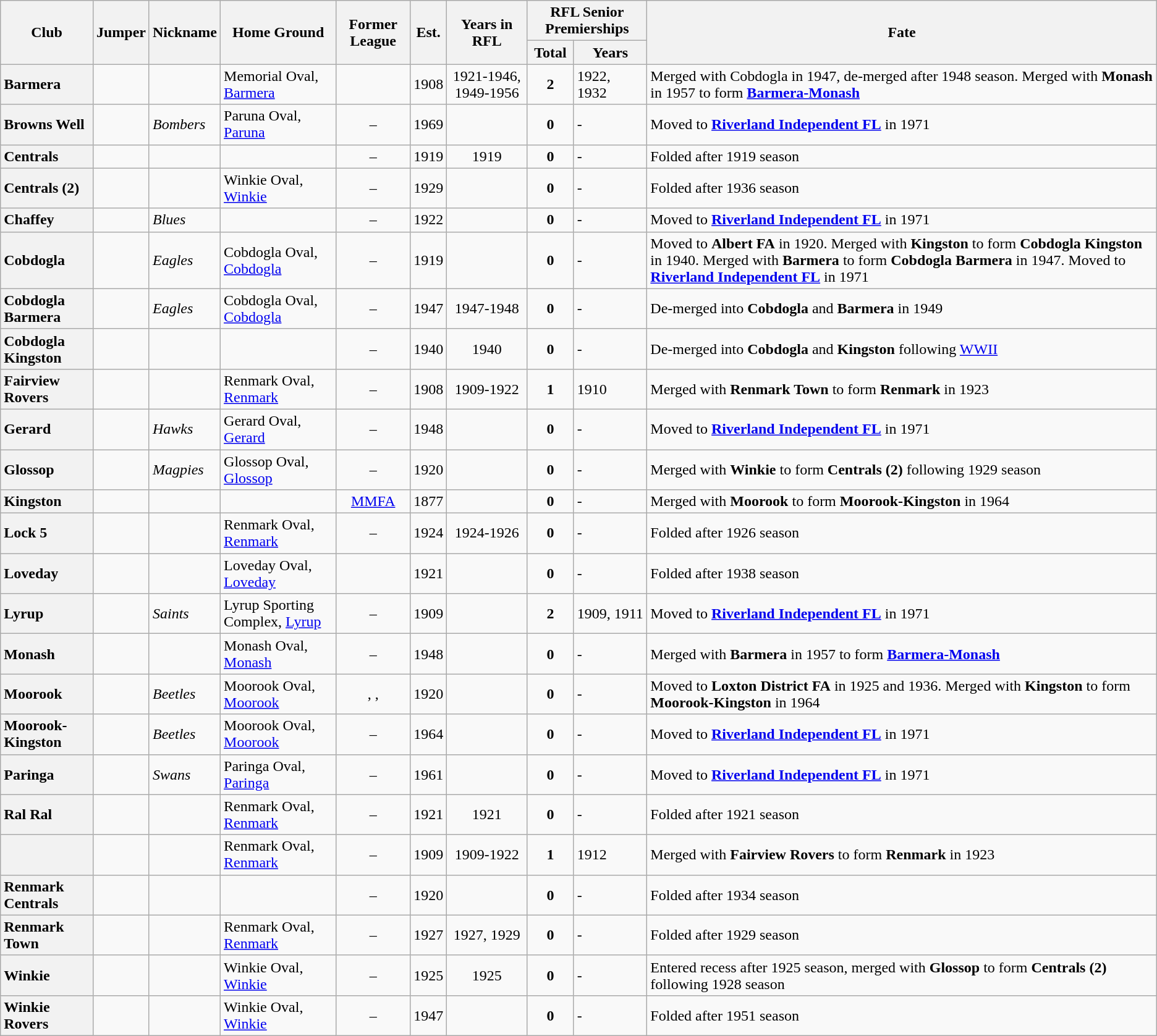<table class="wikitable sortable">
<tr>
<th rowspan="2">Club</th>
<th rowspan="2">Jumper</th>
<th rowspan="2">Nickname</th>
<th rowspan="2">Home Ground</th>
<th rowspan="2">Former League</th>
<th rowspan="2">Est.</th>
<th rowspan="2">Years in RFL</th>
<th colspan="2">RFL Senior Premierships</th>
<th rowspan="2">Fate</th>
</tr>
<tr>
<th>Total</th>
<th>Years</th>
</tr>
<tr>
<th style="text-align:left">Barmera</th>
<td align="center"></td>
<td></td>
<td>Memorial Oval, <a href='#'>Barmera</a></td>
<td align="center"></td>
<td align="center">1908</td>
<td align="center">1921-1946, 1949-1956</td>
<td align="center"><strong>2</strong></td>
<td>1922, 1932</td>
<td>Merged with Cobdogla in 1947, de-merged after 1948 season. Merged with <strong>Monash</strong> in 1957 to form <strong><a href='#'>Barmera-Monash</a></strong></td>
</tr>
<tr>
<th style="text-align:left">Browns Well</th>
<td></td>
<td><em>Bombers</em></td>
<td>Paruna Oval, <a href='#'>Paruna</a></td>
<td align="center">–</td>
<td align="center">1969</td>
<td align="center"></td>
<td align="center"><strong>0</strong></td>
<td>-</td>
<td>Moved to <strong><a href='#'>Riverland Independent FL</a></strong> in 1971</td>
</tr>
<tr>
<th style="text-align:left">Centrals</th>
<td></td>
<td></td>
<td></td>
<td align="center">–</td>
<td align="center">1919</td>
<td align="center">1919</td>
<td align="center"><strong>0</strong></td>
<td>-</td>
<td>Folded after 1919 season</td>
</tr>
<tr>
<th style="text-align:left">Centrals (2)</th>
<td></td>
<td></td>
<td>Winkie Oval, <a href='#'>Winkie</a></td>
<td align="center">–</td>
<td align="center">1929</td>
<td align="center"></td>
<td align="center"><strong>0</strong></td>
<td>-</td>
<td>Folded after 1936 season</td>
</tr>
<tr>
<th style="text-align:left">Chaffey</th>
<td></td>
<td><em>Blues</em></td>
<td></td>
<td align="center">–</td>
<td align="center">1922</td>
<td align="center"></td>
<td align="center"><strong>0</strong></td>
<td>-</td>
<td>Moved to <strong><a href='#'>Riverland Independent FL</a></strong> in 1971</td>
</tr>
<tr>
<th style="text-align:left">Cobdogla</th>
<td></td>
<td><em>Eagles</em></td>
<td>Cobdogla Oval, <a href='#'>Cobdogla</a></td>
<td align="center">–</td>
<td align="center">1919</td>
<td align="center"></td>
<td align="center"><strong>0</strong></td>
<td>-</td>
<td>Moved to <strong>Albert FA</strong> in 1920. Merged with <strong>Kingston</strong> to form <strong>Cobdogla Kingston</strong> in 1940. Merged with <strong>Barmera</strong> to form <strong>Cobdogla Barmera</strong> in 1947. Moved to <strong><a href='#'>Riverland Independent FL</a></strong> in 1971</td>
</tr>
<tr>
<th style="text-align:left">Cobdogla Barmera</th>
<td></td>
<td><em>Eagles</em></td>
<td>Cobdogla Oval, <a href='#'>Cobdogla</a></td>
<td align="center">–</td>
<td align="center">1947</td>
<td align="center">1947-1948</td>
<td align="center"><strong>0</strong></td>
<td>-</td>
<td>De-merged into <strong>Cobdogla</strong> and <strong>Barmera</strong> in 1949</td>
</tr>
<tr>
<th style="text-align:left">Cobdogla Kingston</th>
<td></td>
<td></td>
<td></td>
<td align="center">–</td>
<td align="center">1940</td>
<td align="center">1940</td>
<td align="center"><strong>0</strong></td>
<td>-</td>
<td>De-merged into <strong>Cobdogla</strong> and <strong>Kingston</strong> following <a href='#'>WWII</a></td>
</tr>
<tr>
<th style="text-align:left">Fairview Rovers</th>
<td align="center"></td>
<td></td>
<td>Renmark Oval, <a href='#'>Renmark</a></td>
<td align="center">–</td>
<td align="center">1908</td>
<td align="center">1909-1922</td>
<td align="center"><strong>1</strong></td>
<td>1910</td>
<td>Merged with <strong>Renmark Town</strong> to form <strong>Renmark</strong> in 1923</td>
</tr>
<tr>
<th style="text-align:left">Gerard</th>
<td align="center"></td>
<td><em>Hawks</em></td>
<td>Gerard Oval, <a href='#'>Gerard</a></td>
<td align="center">–</td>
<td align="center">1948</td>
<td align="center"></td>
<td align="center"><strong>0</strong></td>
<td>-</td>
<td>Moved to <strong><a href='#'>Riverland Independent FL</a></strong> in 1971</td>
</tr>
<tr>
<th style="text-align:left">Glossop</th>
<td align="center"></td>
<td><em>Magpies</em></td>
<td>Glossop Oval, <a href='#'>Glossop</a></td>
<td align="center">–</td>
<td align="center">1920</td>
<td align="center"></td>
<td align="center"><strong>0</strong></td>
<td>-</td>
<td>Merged with <strong>Winkie</strong> to form <strong>Centrals (2)</strong> following 1929 season</td>
</tr>
<tr>
<th style="text-align:left">Kingston</th>
<td align="center"></td>
<td></td>
<td></td>
<td align="center"><a href='#'>MMFA</a></td>
<td align="center">1877</td>
<td align="center"></td>
<td align="center"><strong>0</strong></td>
<td>-</td>
<td>Merged with <strong>Moorook</strong> to form <strong>Moorook-Kingston</strong> in 1964</td>
</tr>
<tr>
<th style="text-align:left">Lock 5</th>
<td></td>
<td></td>
<td>Renmark Oval, <a href='#'>Renmark</a></td>
<td align="center">–</td>
<td align="center">1924</td>
<td align="center">1924-1926</td>
<td align="center"><strong>0</strong></td>
<td>-</td>
<td>Folded after 1926 season</td>
</tr>
<tr>
<th style="text-align:left">Loveday</th>
<td></td>
<td></td>
<td>Loveday Oval, <a href='#'>Loveday</a></td>
<td align="center"></td>
<td align="center">1921</td>
<td align="center"></td>
<td align="center"><strong>0</strong></td>
<td>-</td>
<td>Folded after 1938 season</td>
</tr>
<tr>
<th style="text-align:left">Lyrup</th>
<td align="center"></td>
<td><em>Saints</em></td>
<td>Lyrup Sporting Complex, <a href='#'>Lyrup</a></td>
<td align="center">–</td>
<td align="center">1909</td>
<td align="center"></td>
<td align="center"><strong>2</strong></td>
<td>1909, 1911</td>
<td>Moved to <strong><a href='#'>Riverland Independent FL</a></strong> in 1971</td>
</tr>
<tr>
<th style="text-align:left">Monash</th>
<td align="center"></td>
<td></td>
<td>Monash Oval, <a href='#'>Monash</a></td>
<td align="center">–</td>
<td align="center">1948</td>
<td align="center"></td>
<td align="center"><strong>0</strong></td>
<td>-</td>
<td>Merged with <strong>Barmera</strong> in 1957 to form <strong><a href='#'>Barmera-Monash</a></strong></td>
</tr>
<tr>
<th style="text-align:left">Moorook</th>
<td align="center"></td>
<td><em>Beetles</em></td>
<td>Moorook Oval, <a href='#'>Moorook</a></td>
<td align="center">, , </td>
<td align="center">1920</td>
<td align="center"></td>
<td align="center"><strong>0</strong></td>
<td>-</td>
<td>Moved to <strong>Loxton District FA</strong> in 1925 and 1936. Merged with <strong>Kingston</strong> to form <strong>Moorook-Kingston</strong> in 1964</td>
</tr>
<tr>
<th style="text-align:left">Moorook-Kingston</th>
<td align="center"></td>
<td><em>Beetles</em></td>
<td>Moorook Oval, <a href='#'>Moorook</a></td>
<td align="center">–</td>
<td align="center">1964</td>
<td align="center"></td>
<td align="center"><strong>0</strong></td>
<td>-</td>
<td>Moved to <strong><a href='#'>Riverland Independent FL</a></strong> in 1971</td>
</tr>
<tr>
<th style="text-align:left">Paringa</th>
<td></td>
<td><em>Swans</em></td>
<td>Paringa Oval, <a href='#'>Paringa</a></td>
<td align="center">–</td>
<td align="center">1961</td>
<td align="center"></td>
<td align="center"><strong>0</strong></td>
<td>-</td>
<td>Moved to <strong><a href='#'>Riverland Independent FL</a></strong> in 1971</td>
</tr>
<tr>
<th style="text-align:left">Ral Ral</th>
<td align="center"></td>
<td></td>
<td>Renmark Oval, <a href='#'>Renmark</a></td>
<td align="center">–</td>
<td align="center">1921</td>
<td align="center">1921</td>
<td align="center"><strong>0</strong></td>
<td>-</td>
<td>Folded after 1921 season</td>
</tr>
<tr>
<th style="text-align:left"></th>
<td></td>
<td></td>
<td>Renmark Oval, <a href='#'>Renmark</a></td>
<td align="center">–</td>
<td align="center">1909</td>
<td align="center">1909-1922</td>
<td align="center"><strong>1</strong></td>
<td>1912</td>
<td>Merged with <strong>Fairview Rovers</strong> to form <strong>Renmark</strong> in 1923</td>
</tr>
<tr>
<th style="text-align:left">Renmark Centrals</th>
<td></td>
<td></td>
<td></td>
<td align="center">–</td>
<td align="center">1920</td>
<td align="center"></td>
<td align="center"><strong>0</strong></td>
<td>-</td>
<td>Folded after 1934 season</td>
</tr>
<tr>
<th style="text-align:left">Renmark Town</th>
<td align="center"></td>
<td></td>
<td>Renmark Oval, <a href='#'>Renmark</a></td>
<td align="center">–</td>
<td align="center">1927</td>
<td align="center">1927, 1929</td>
<td align="center"><strong>0</strong></td>
<td>-</td>
<td>Folded after 1929 season</td>
</tr>
<tr>
<th style="text-align:left">Winkie</th>
<td></td>
<td></td>
<td>Winkie Oval, <a href='#'>Winkie</a></td>
<td align="center">–</td>
<td align="center">1925</td>
<td align="center">1925</td>
<td align="center"><strong>0</strong></td>
<td>-</td>
<td>Entered recess after 1925 season, merged with <strong>Glossop</strong> to form <strong>Centrals (2)</strong> following 1928 season</td>
</tr>
<tr>
<th style="text-align:left">Winkie Rovers</th>
<td></td>
<td></td>
<td>Winkie Oval, <a href='#'>Winkie</a></td>
<td align="center">–</td>
<td align="center">1947</td>
<td align="center"></td>
<td align="center"><strong>0</strong></td>
<td>-</td>
<td>Folded after 1951 season</td>
</tr>
</table>
